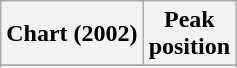<table class="wikitable plainrowheaders sortable" style="text-align:center;">
<tr>
<th scope="col">Chart (2002)</th>
<th scope="col">Peak<br>position</th>
</tr>
<tr>
</tr>
<tr>
</tr>
</table>
